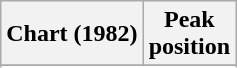<table class="wikitable">
<tr>
<th>Chart (1982)</th>
<th>Peak<br>position</th>
</tr>
<tr>
</tr>
<tr>
</tr>
</table>
